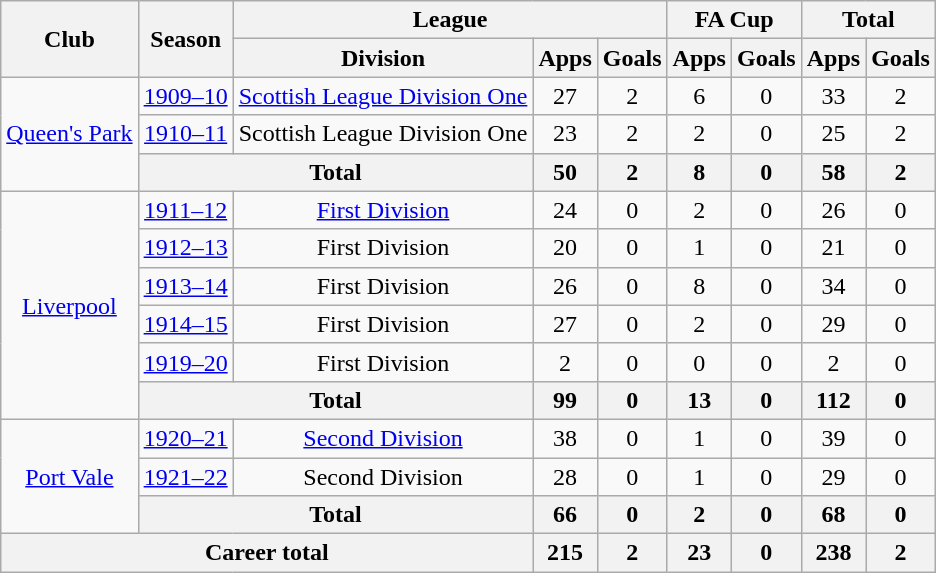<table class="wikitable" style="text-align: center;">
<tr>
<th rowspan="2">Club</th>
<th rowspan="2">Season</th>
<th colspan="3">League</th>
<th colspan="2">FA Cup</th>
<th colspan="2">Total</th>
</tr>
<tr>
<th>Division</th>
<th>Apps</th>
<th>Goals</th>
<th>Apps</th>
<th>Goals</th>
<th>Apps</th>
<th>Goals</th>
</tr>
<tr>
<td rowspan="3"><a href='#'>Queen's Park</a></td>
<td><a href='#'>1909–10</a></td>
<td><a href='#'>Scottish League Division One</a></td>
<td>27</td>
<td>2</td>
<td>6</td>
<td>0</td>
<td>33</td>
<td>2</td>
</tr>
<tr>
<td><a href='#'>1910–11</a></td>
<td>Scottish League Division One</td>
<td>23</td>
<td>2</td>
<td>2</td>
<td>0</td>
<td>25</td>
<td>2</td>
</tr>
<tr>
<th colspan="2">Total</th>
<th>50</th>
<th>2</th>
<th>8</th>
<th>0</th>
<th>58</th>
<th>2</th>
</tr>
<tr>
<td rowspan="6"><a href='#'>Liverpool</a></td>
<td><a href='#'>1911–12</a></td>
<td><a href='#'>First Division</a></td>
<td>24</td>
<td>0</td>
<td>2</td>
<td>0</td>
<td>26</td>
<td>0</td>
</tr>
<tr>
<td><a href='#'>1912–13</a></td>
<td>First Division</td>
<td>20</td>
<td>0</td>
<td>1</td>
<td>0</td>
<td>21</td>
<td>0</td>
</tr>
<tr>
<td><a href='#'>1913–14</a></td>
<td>First Division</td>
<td>26</td>
<td>0</td>
<td>8</td>
<td>0</td>
<td>34</td>
<td>0</td>
</tr>
<tr>
<td><a href='#'>1914–15</a></td>
<td>First Division</td>
<td>27</td>
<td>0</td>
<td>2</td>
<td>0</td>
<td>29</td>
<td>0</td>
</tr>
<tr>
<td><a href='#'>1919–20</a></td>
<td>First Division</td>
<td>2</td>
<td>0</td>
<td>0</td>
<td>0</td>
<td>2</td>
<td>0</td>
</tr>
<tr>
<th colspan="2">Total</th>
<th>99</th>
<th>0</th>
<th>13</th>
<th>0</th>
<th>112</th>
<th>0</th>
</tr>
<tr>
<td rowspan="3"><a href='#'>Port Vale</a></td>
<td><a href='#'>1920–21</a></td>
<td><a href='#'>Second Division</a></td>
<td>38</td>
<td>0</td>
<td>1</td>
<td>0</td>
<td>39</td>
<td>0</td>
</tr>
<tr>
<td><a href='#'>1921–22</a></td>
<td>Second Division</td>
<td>28</td>
<td>0</td>
<td>1</td>
<td>0</td>
<td>29</td>
<td>0</td>
</tr>
<tr>
<th colspan="2">Total</th>
<th>66</th>
<th>0</th>
<th>2</th>
<th>0</th>
<th>68</th>
<th>0</th>
</tr>
<tr>
<th colspan="3">Career total</th>
<th>215</th>
<th>2</th>
<th>23</th>
<th>0</th>
<th>238</th>
<th>2</th>
</tr>
</table>
